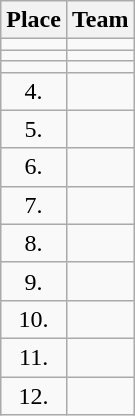<table class="wikitable">
<tr>
<th>Place</th>
<th>Team</th>
</tr>
<tr>
<td align="center"></td>
<td></td>
</tr>
<tr>
<td align="center"></td>
<td></td>
</tr>
<tr>
<td align="center"></td>
<td></td>
</tr>
<tr>
<td align="center">4.</td>
<td></td>
</tr>
<tr>
<td align="center">5.</td>
<td></td>
</tr>
<tr>
<td align="center">6.</td>
<td></td>
</tr>
<tr>
<td align="center">7.</td>
<td></td>
</tr>
<tr>
<td align="center">8.</td>
<td></td>
</tr>
<tr>
<td align="center">9.</td>
<td></td>
</tr>
<tr>
<td align="center">10.</td>
<td></td>
</tr>
<tr>
<td align="center">11.</td>
<td></td>
</tr>
<tr>
<td align="center">12.</td>
<td></td>
</tr>
</table>
